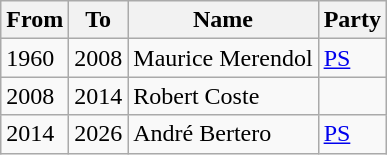<table class="wikitable">
<tr>
<th>From</th>
<th>To</th>
<th>Name</th>
<th>Party</th>
</tr>
<tr>
<td>1960</td>
<td>2008</td>
<td>Maurice Merendol</td>
<td><a href='#'>PS</a></td>
</tr>
<tr>
<td>2008</td>
<td>2014</td>
<td>Robert Coste</td>
<td></td>
</tr>
<tr>
<td>2014</td>
<td>2026</td>
<td>André Bertero</td>
<td><a href='#'>PS</a></td>
</tr>
</table>
